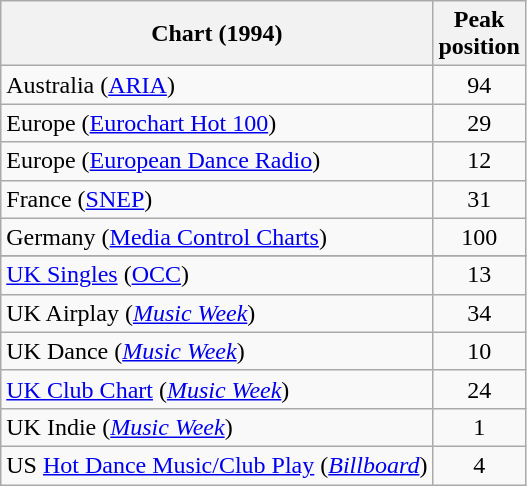<table class="wikitable sortable">
<tr>
<th>Chart (1994)</th>
<th>Peak<br>position</th>
</tr>
<tr>
<td>Australia (<a href='#'>ARIA</a>)</td>
<td align="center">94</td>
</tr>
<tr>
<td align="left">Europe (<a href='#'>Eurochart Hot 100</a>)</td>
<td align="center">29</td>
</tr>
<tr>
<td align="left">Europe (<a href='#'>European Dance Radio</a>)</td>
<td align="center">12</td>
</tr>
<tr>
<td align="left">France (<a href='#'>SNEP</a>)</td>
<td align="center">31</td>
</tr>
<tr>
<td align="left">Germany (<a href='#'>Media Control Charts</a>)</td>
<td align="center">100</td>
</tr>
<tr>
</tr>
<tr>
<td align="left"><a href='#'>UK Singles</a> (<a href='#'>OCC</a>)</td>
<td align="center">13</td>
</tr>
<tr>
<td align="left">UK Airplay (<em><a href='#'>Music Week</a></em>)</td>
<td align="center">34</td>
</tr>
<tr>
<td align="left">UK Dance (<em><a href='#'>Music Week</a></em>)</td>
<td align="center">10</td>
</tr>
<tr>
<td align="left"><a href='#'>UK Club Chart</a> (<em><a href='#'>Music Week</a></em>)</td>
<td align="center">24</td>
</tr>
<tr>
<td>UK Indie (<em><a href='#'>Music Week</a></em>)</td>
<td align=center>1</td>
</tr>
<tr>
<td align="left">US <a href='#'>Hot Dance Music/Club Play</a> (<em><a href='#'>Billboard</a></em>)</td>
<td align="center">4</td>
</tr>
</table>
